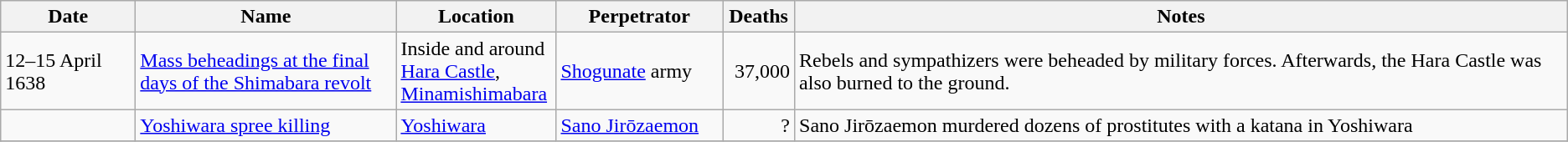<table class="wikitable sortable" style="font-size:100%;">
<tr>
<th scope="col" style="width:100px;">Date</th>
<th scope="col" style="width:200px;">Name</th>
<th scope="col" style="width:120px;">Location</th>
<th scope="col" style="width:125px;">Perpetrator</th>
<th scope="col" style="width:50px;" data-sort-type="number">Deaths</th>
<th scope="col" class="unsortable">Notes</th>
</tr>
<tr>
<td>12–15 April 1638</td>
<td><a href='#'>Mass beheadings at the final days of the Shimabara revolt</a></td>
<td>Inside and around <a href='#'>Hara Castle</a>, <a href='#'>Minamishimabara</a></td>
<td><a href='#'>Shogunate</a> army</td>
<td style="text-align: right;">37,000</td>
<td>Rebels and sympathizers were beheaded by military forces. Afterwards, the Hara Castle was also burned to the ground.</td>
</tr>
<tr>
<td></td>
<td><a href='#'>Yoshiwara spree killing</a></td>
<td><a href='#'>Yoshiwara</a></td>
<td><a href='#'>Sano Jirōzaemon</a></td>
<td style="text-align: right;">?</td>
<td>Sano Jirōzaemon murdered dozens of prostitutes with a katana in Yoshiwara</td>
</tr>
<tr>
</tr>
</table>
